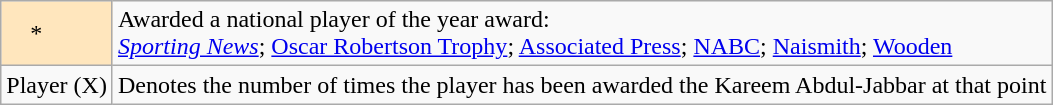<table class="wikitable">
<tr>
<td style="background-color:#FFE6BD">    *    </td>
<td>Awarded a national player of the year award: <br><em><a href='#'>Sporting News</a></em>; <a href='#'>Oscar Robertson Trophy</a>; <a href='#'>Associated Press</a>; <a href='#'>NABC</a>; <a href='#'>Naismith</a>; <a href='#'>Wooden</a></td>
</tr>
<tr>
<td>Player (X)</td>
<td>Denotes the number of times the player has been awarded the Kareem Abdul-Jabbar at that point</td>
</tr>
</table>
